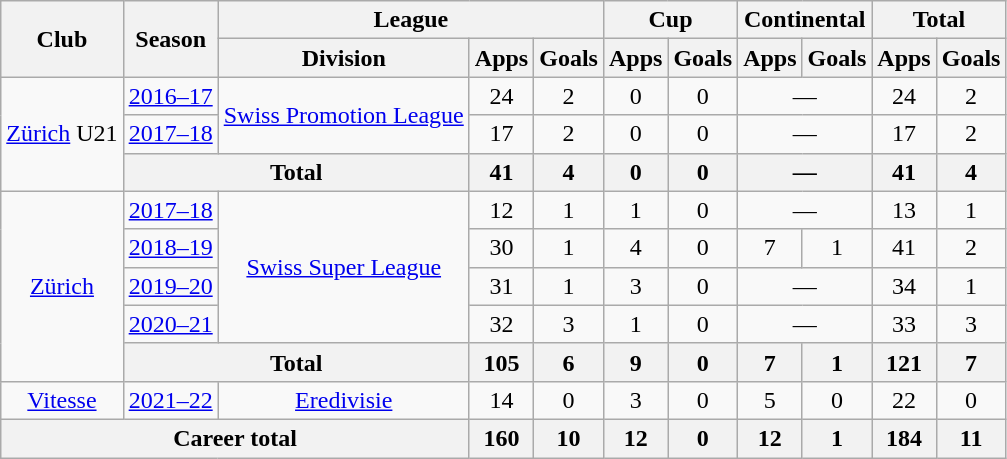<table class="wikitable" style="text-align:center">
<tr>
<th rowspan="2">Club</th>
<th rowspan="2">Season</th>
<th colspan="3">League</th>
<th colspan="2">Cup</th>
<th colspan="2">Continental</th>
<th colspan="2">Total</th>
</tr>
<tr>
<th>Division</th>
<th>Apps</th>
<th>Goals</th>
<th>Apps</th>
<th>Goals</th>
<th>Apps</th>
<th>Goals</th>
<th>Apps</th>
<th>Goals</th>
</tr>
<tr>
<td rowspan="3"><a href='#'>Zürich</a> U21</td>
<td><a href='#'>2016–17</a></td>
<td rowspan="2"><a href='#'>Swiss Promotion League</a></td>
<td>24</td>
<td>2</td>
<td>0</td>
<td>0</td>
<td colspan="2">—</td>
<td>24</td>
<td>2</td>
</tr>
<tr>
<td><a href='#'>2017–18</a></td>
<td>17</td>
<td>2</td>
<td>0</td>
<td>0</td>
<td colspan="2">—</td>
<td>17</td>
<td>2</td>
</tr>
<tr>
<th colspan="2">Total</th>
<th>41</th>
<th>4</th>
<th>0</th>
<th>0</th>
<th colspan="2">—</th>
<th>41</th>
<th>4</th>
</tr>
<tr>
<td rowspan="5"><a href='#'>Zürich</a></td>
<td><a href='#'>2017–18</a></td>
<td rowspan="4"><a href='#'>Swiss Super League</a></td>
<td>12</td>
<td>1</td>
<td>1</td>
<td>0</td>
<td colspan="2">—</td>
<td>13</td>
<td>1</td>
</tr>
<tr>
<td><a href='#'>2018–19</a></td>
<td>30</td>
<td>1</td>
<td>4</td>
<td>0</td>
<td>7</td>
<td>1</td>
<td>41</td>
<td>2</td>
</tr>
<tr>
<td><a href='#'>2019–20</a></td>
<td>31</td>
<td>1</td>
<td>3</td>
<td>0</td>
<td colspan="2">—</td>
<td>34</td>
<td>1</td>
</tr>
<tr>
<td><a href='#'>2020–21</a></td>
<td>32</td>
<td>3</td>
<td>1</td>
<td>0</td>
<td colspan="2">—</td>
<td>33</td>
<td>3</td>
</tr>
<tr>
<th colspan="2">Total</th>
<th>105</th>
<th>6</th>
<th>9</th>
<th>0</th>
<th>7</th>
<th>1</th>
<th>121</th>
<th>7</th>
</tr>
<tr>
<td><a href='#'>Vitesse</a></td>
<td><a href='#'>2021–22</a></td>
<td><a href='#'>Eredivisie</a></td>
<td>14</td>
<td>0</td>
<td>3</td>
<td>0</td>
<td>5</td>
<td>0</td>
<td>22</td>
<td>0</td>
</tr>
<tr>
<th colspan="3">Career total</th>
<th>160</th>
<th>10</th>
<th>12</th>
<th>0</th>
<th>12</th>
<th>1</th>
<th>184</th>
<th>11</th>
</tr>
</table>
